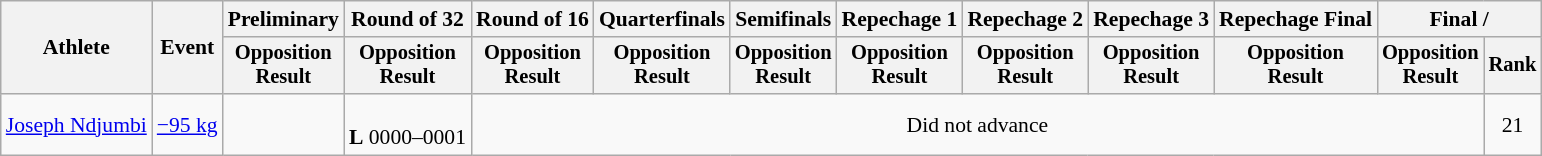<table class="wikitable" style="font-size:90%">
<tr>
<th rowspan="2">Athlete</th>
<th rowspan="2">Event</th>
<th>Preliminary</th>
<th>Round of 32</th>
<th>Round of 16</th>
<th>Quarterfinals</th>
<th>Semifinals</th>
<th>Repechage 1</th>
<th>Repechage 2</th>
<th>Repechage 3</th>
<th>Repechage Final</th>
<th colspan=2>Final / </th>
</tr>
<tr style="font-size:95%">
<th>Opposition<br>Result</th>
<th>Opposition<br>Result</th>
<th>Opposition<br>Result</th>
<th>Opposition<br>Result</th>
<th>Opposition<br>Result</th>
<th>Opposition<br>Result</th>
<th>Opposition<br>Result</th>
<th>Opposition<br>Result</th>
<th>Opposition<br>Result</th>
<th>Opposition<br>Result</th>
<th>Rank</th>
</tr>
<tr align=center>
<td align=left><a href='#'>Joseph Ndjumbi</a></td>
<td align=left><a href='#'>−95 kg</a></td>
<td></td>
<td><br><strong>L</strong> 0000–0001</td>
<td colspan= 8>Did not advance</td>
<td>21</td>
</tr>
</table>
